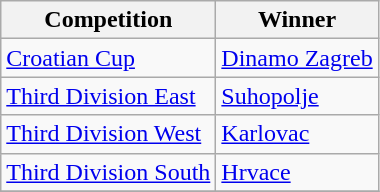<table class="wikitable">
<tr>
<th>Competition</th>
<th>Winner</th>
</tr>
<tr>
<td><a href='#'>Croatian Cup</a></td>
<td><a href='#'>Dinamo Zagreb</a></td>
</tr>
<tr>
<td><a href='#'>Third Division East</a></td>
<td><a href='#'>Suhopolje</a></td>
</tr>
<tr>
<td><a href='#'>Third Division West</a></td>
<td><a href='#'>Karlovac</a></td>
</tr>
<tr>
<td><a href='#'>Third Division South</a></td>
<td><a href='#'>Hrvace</a></td>
</tr>
<tr>
</tr>
</table>
